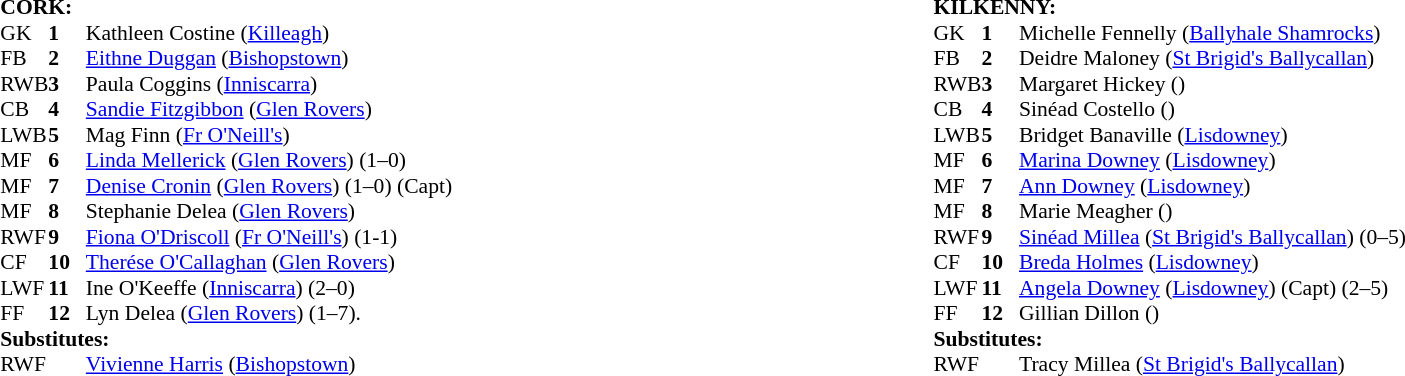<table width="100%">
<tr>
<td valign="top"></td>
<td valign="top" width="50%"><br><table style="font-size: 90%" cellspacing="0" cellpadding="0" align=center>
<tr>
<td colspan="4"><strong>CORK:</strong></td>
</tr>
<tr>
<th width="25"></th>
<th width="25"></th>
</tr>
<tr>
<td>GK</td>
<td><strong>1</strong></td>
<td>Kathleen Costine (<a href='#'>Killeagh</a>)</td>
</tr>
<tr>
<td>FB</td>
<td><strong>2</strong></td>
<td><a href='#'>Eithne Duggan</a> (<a href='#'>Bishopstown</a>)</td>
</tr>
<tr>
<td>RWB</td>
<td><strong>3</strong></td>
<td>Paula Coggins (<a href='#'>Inniscarra</a>)</td>
</tr>
<tr>
<td>CB</td>
<td><strong>4</strong></td>
<td><a href='#'>Sandie Fitzgibbon</a> (<a href='#'>Glen Rovers</a>)</td>
</tr>
<tr>
<td>LWB</td>
<td><strong>5</strong></td>
<td>Mag Finn (<a href='#'>Fr O'Neill's</a>)</td>
</tr>
<tr>
<td>MF</td>
<td><strong>6</strong></td>
<td><a href='#'>Linda Mellerick</a> (<a href='#'>Glen Rovers</a>) (1–0)</td>
</tr>
<tr>
<td>MF</td>
<td><strong>7</strong></td>
<td><a href='#'>Denise Cronin</a> (<a href='#'>Glen Rovers</a>) (1–0) (Capt)</td>
</tr>
<tr>
<td>MF</td>
<td><strong>8</strong></td>
<td>Stephanie Delea (<a href='#'>Glen Rovers</a>)</td>
</tr>
<tr>
<td>RWF</td>
<td><strong>9</strong></td>
<td><a href='#'>Fiona O'Driscoll</a> (<a href='#'>Fr O'Neill's</a>) (1-1)</td>
</tr>
<tr>
<td>CF</td>
<td><strong>10</strong></td>
<td><a href='#'>Therése O'Callaghan</a> (<a href='#'>Glen Rovers</a>)</td>
</tr>
<tr>
<td>LWF</td>
<td><strong>11</strong></td>
<td>Ine O'Keeffe (<a href='#'>Inniscarra</a>) (2–0)</td>
</tr>
<tr>
<td>FF</td>
<td><strong>12</strong></td>
<td>Lyn Delea (<a href='#'>Glen Rovers</a>) (1–7).</td>
</tr>
<tr>
<td colspan=4><strong>Substitutes:</strong></td>
</tr>
<tr>
<td>RWF</td>
<td></td>
<td><a href='#'>Vivienne Harris</a> (<a href='#'>Bishopstown</a>) </td>
</tr>
<tr>
</tr>
</table>
</td>
<td valign="top" width="50%"><br><table style="font-size: 90%" cellspacing="0" cellpadding="0" align=center>
<tr>
<td colspan="4"><strong>KILKENNY:</strong></td>
</tr>
<tr>
<th width="25"></th>
<th width="25"></th>
</tr>
<tr>
<td>GK</td>
<td><strong>1</strong></td>
<td>Michelle Fennelly (<a href='#'>Ballyhale Shamrocks</a>)</td>
</tr>
<tr>
<td>FB</td>
<td><strong>2</strong></td>
<td>Deidre Maloney (<a href='#'>St Brigid's Ballycallan</a>)</td>
</tr>
<tr>
<td>RWB</td>
<td><strong>3</strong></td>
<td>Margaret Hickey ()</td>
</tr>
<tr>
<td>CB</td>
<td><strong>4</strong></td>
<td>Sinéad Costello ()</td>
</tr>
<tr>
<td>LWB</td>
<td><strong>5</strong></td>
<td>Bridget Banaville (<a href='#'>Lisdowney</a>)</td>
</tr>
<tr>
<td>MF</td>
<td><strong>6</strong></td>
<td><a href='#'>Marina Downey</a> (<a href='#'>Lisdowney</a>)</td>
</tr>
<tr>
<td>MF</td>
<td><strong>7</strong></td>
<td><a href='#'>Ann Downey</a> (<a href='#'>Lisdowney</a>)</td>
</tr>
<tr>
<td>MF</td>
<td><strong>8</strong></td>
<td>Marie Meagher ()</td>
</tr>
<tr>
<td>RWF</td>
<td><strong>9</strong></td>
<td><a href='#'>Sinéad Millea</a> (<a href='#'>St Brigid's Ballycallan</a>) (0–5)</td>
</tr>
<tr>
<td>CF</td>
<td><strong>10</strong></td>
<td><a href='#'>Breda Holmes</a> (<a href='#'>Lisdowney</a>)</td>
</tr>
<tr>
<td>LWF</td>
<td><strong>11</strong></td>
<td><a href='#'>Angela Downey</a> (<a href='#'>Lisdowney</a>) (Capt) (2–5)</td>
</tr>
<tr>
<td>FF</td>
<td><strong>12</strong></td>
<td>Gillian Dillon ()</td>
</tr>
<tr>
<td colspan=4><strong>Substitutes:</strong></td>
</tr>
<tr>
<td>RWF</td>
<td></td>
<td>Tracy Millea (<a href='#'>St Brigid's Ballycallan</a>) </td>
</tr>
<tr>
</tr>
</table>
</td>
</tr>
</table>
